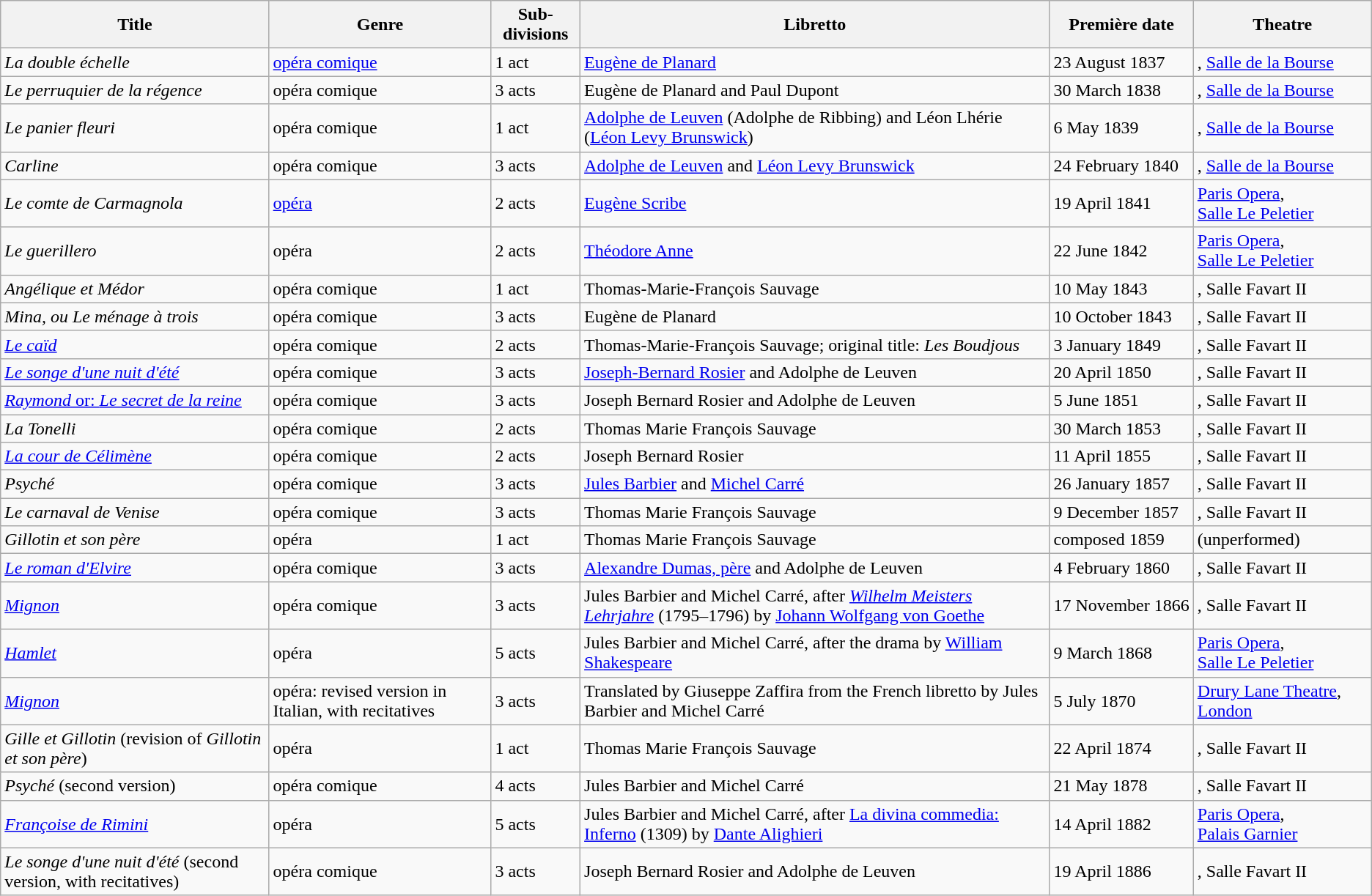<table class="wikitable sortable">
<tr>
<th>Title</th>
<th>Genre</th>
<th>Sub­divisions</th>
<th>Libretto</th>
<th>Première date</th>
<th>Theatre</th>
</tr>
<tr>
<td><em>La double échelle</em></td>
<td><a href='#'>opéra comique</a></td>
<td>1 act</td>
<td><a href='#'>Eugène de Planard</a></td>
<td>23 August 1837</td>
<td>, <a href='#'>Salle&nbsp;de&nbsp;la&nbsp;Bourse</a></td>
</tr>
<tr>
<td><em>Le perruquier de la régence</em></td>
<td>opéra comique</td>
<td>3 acts</td>
<td>Eugène de Planard and Paul Dupont</td>
<td>30 March 1838</td>
<td>, <a href='#'>Salle&nbsp;de&nbsp;la&nbsp;Bourse</a></td>
</tr>
<tr>
<td><em>Le panier fleuri</em></td>
<td>opéra comique</td>
<td>1 act</td>
<td><a href='#'>Adolphe de Leuven</a> (Adolphe de Ribbing) and Léon Lhérie (<a href='#'>Léon Levy Brunswick</a>)</td>
<td>6 May 1839</td>
<td>, <a href='#'>Salle&nbsp;de&nbsp;la&nbsp;Bourse</a></td>
</tr>
<tr>
<td><em>Carline</em></td>
<td>opéra comique</td>
<td>3 acts</td>
<td><a href='#'>Adolphe de Leuven</a> and <a href='#'>Léon Levy Brunswick</a></td>
<td>24 February 1840</td>
<td>, <a href='#'>Salle&nbsp;de&nbsp;la&nbsp;Bourse</a></td>
</tr>
<tr>
<td><em>Le comte de Carmagnola</em></td>
<td><a href='#'>opéra</a></td>
<td>2 acts</td>
<td><a href='#'>Eugène Scribe</a></td>
<td>19 April 1841</td>
<td><a href='#'>Paris Opera</a>, <a href='#'>Salle&nbsp;Le&nbsp;Peletier</a></td>
</tr>
<tr>
<td><em>Le guerillero</em></td>
<td>opéra</td>
<td>2 acts</td>
<td><a href='#'>Théodore Anne</a></td>
<td>22 June 1842</td>
<td><a href='#'>Paris Opera</a>, <a href='#'>Salle&nbsp;Le&nbsp;Peletier</a></td>
</tr>
<tr>
<td><em>Angélique et Médor</em></td>
<td>opéra comique</td>
<td>1 act</td>
<td>Thomas-Marie-François Sauvage</td>
<td>10 May 1843</td>
<td>, Salle Favart II</td>
</tr>
<tr>
<td><em>Mina, ou Le ménage à trois</em></td>
<td>opéra comique</td>
<td>3 acts</td>
<td>Eugène de Planard</td>
<td>10 October 1843</td>
<td>, Salle Favart II</td>
</tr>
<tr>
<td><em><a href='#'>Le caïd</a></em></td>
<td>opéra comique</td>
<td>2 acts</td>
<td>Thomas-Marie-François Sauvage; original title: <em>Les Boudjous</em></td>
<td>3 January 1849</td>
<td>, Salle Favart II</td>
</tr>
<tr>
<td><em><a href='#'>Le songe d'une nuit d'été</a></em></td>
<td>opéra comique</td>
<td>3 acts</td>
<td><a href='#'>Joseph-Bernard Rosier</a> and Adolphe de Leuven</td>
<td>20 April 1850</td>
<td>, Salle Favart II</td>
</tr>
<tr>
<td><a href='#'><em>Raymond</em> or: <em>Le secret de la reine</em></a></td>
<td>opéra comique</td>
<td>3 acts</td>
<td>Joseph Bernard Rosier and Adolphe de Leuven</td>
<td>5 June 1851</td>
<td>, Salle Favart II</td>
</tr>
<tr>
<td><em>La Tonelli</em></td>
<td>opéra comique</td>
<td>2 acts</td>
<td>Thomas Marie François Sauvage</td>
<td>30 March 1853</td>
<td>, Salle Favart II</td>
</tr>
<tr>
<td><em><a href='#'>La cour de Célimène</a></em></td>
<td>opéra comique</td>
<td>2 acts</td>
<td>Joseph Bernard Rosier</td>
<td>11 April 1855</td>
<td>, Salle Favart II</td>
</tr>
<tr>
<td><em>Psyché</em></td>
<td>opéra comique</td>
<td>3 acts</td>
<td><a href='#'>Jules Barbier</a> and <a href='#'>Michel Carré</a></td>
<td>26 January 1857</td>
<td>, Salle Favart II</td>
</tr>
<tr>
<td><em>Le carnaval de Venise</em></td>
<td>opéra comique</td>
<td>3 acts</td>
<td>Thomas Marie François Sauvage</td>
<td>9 December 1857</td>
<td>, Salle Favart II</td>
</tr>
<tr>
<td><em>Gillotin et son père</em></td>
<td>opéra</td>
<td>1 act</td>
<td>Thomas Marie François Sauvage</td>
<td>composed 1859</td>
<td>(unperformed)</td>
</tr>
<tr>
<td><em><a href='#'>Le roman d'Elvire</a></em></td>
<td>opéra comique</td>
<td>3 acts</td>
<td><a href='#'>Alexandre Dumas, père</a> and Adolphe de Leuven</td>
<td>4 February 1860</td>
<td>, Salle Favart II</td>
</tr>
<tr>
<td><em><a href='#'>Mignon</a></em></td>
<td>opéra comique</td>
<td>3 acts</td>
<td>Jules Barbier and Michel Carré, after <em><a href='#'>Wilhelm Meisters Lehrjahre</a></em> (1795–1796) by <a href='#'>Johann Wolfgang von Goethe</a></td>
<td>17 November 1866</td>
<td>, Salle Favart II</td>
</tr>
<tr>
<td><em><a href='#'>Hamlet</a></em></td>
<td>opéra</td>
<td>5 acts</td>
<td>Jules Barbier and Michel Carré, after the drama by <a href='#'>William Shakespeare</a></td>
<td>9 March 1868</td>
<td><a href='#'>Paris Opera</a>, <a href='#'>Salle&nbsp;Le&nbsp;Peletier</a></td>
</tr>
<tr>
<td><em><a href='#'>Mignon</a></em></td>
<td>opéra: revised version in Italian, with recitatives</td>
<td>3 acts</td>
<td>Translated by Giuseppe Zaffira from the French libretto by Jules Barbier and Michel Carré</td>
<td>5 July 1870</td>
<td><a href='#'>Drury Lane Theatre</a>, <a href='#'>London</a></td>
</tr>
<tr>
<td><em>Gille et Gillotin</em> (revision of <em>Gillotin et son père</em>)</td>
<td>opéra</td>
<td>1 act</td>
<td>Thomas Marie François Sauvage</td>
<td>22 April 1874</td>
<td>, Salle Favart II</td>
</tr>
<tr>
<td><em>Psyché</em> (second version)</td>
<td>opéra comique</td>
<td>4 acts</td>
<td>Jules Barbier and Michel Carré</td>
<td>21 May 1878</td>
<td>, Salle Favart II</td>
</tr>
<tr>
<td><em><a href='#'>Françoise de Rimini</a></em></td>
<td>opéra</td>
<td>5 acts</td>
<td>Jules Barbier and Michel Carré, after <a href='#'>La divina commedia: Inferno</a> (1309) by <a href='#'>Dante Alighieri</a></td>
<td>14 April 1882</td>
<td><a href='#'>Paris Opera</a>, <a href='#'>Palais&nbsp;Garnier</a></td>
</tr>
<tr>
<td><em>Le songe d'une nuit d'été</em> (second version, with recitatives)</td>
<td>opéra comique</td>
<td>3 acts</td>
<td>Joseph Bernard Rosier and Adolphe de Leuven</td>
<td>19 April 1886</td>
<td>, Salle Favart II</td>
</tr>
</table>
